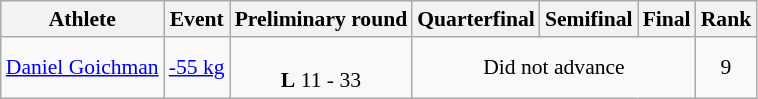<table class="wikitable" border="1" style="font-size:90%">
<tr>
<th>Athlete</th>
<th>Event</th>
<th>Preliminary round</th>
<th>Quarterfinal</th>
<th>Semifinal</th>
<th>Final</th>
<th>Rank</th>
</tr>
<tr align=center>
<td align=left><a href='#'>Daniel Goichman</a></td>
<td align=left><a href='#'>-55 kg</a></td>
<td><br><strong>L</strong> 11 - 33</td>
<td colspan=3>Did not advance</td>
<td>9</td>
</tr>
</table>
